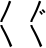<table lang="ja" style="padding-left: 3em">
<tr>
<td><div><div>〳</div><div>〵</div></div></td>
<td><div><div>〴</div><div>〵</div></div></td>
</tr>
</table>
